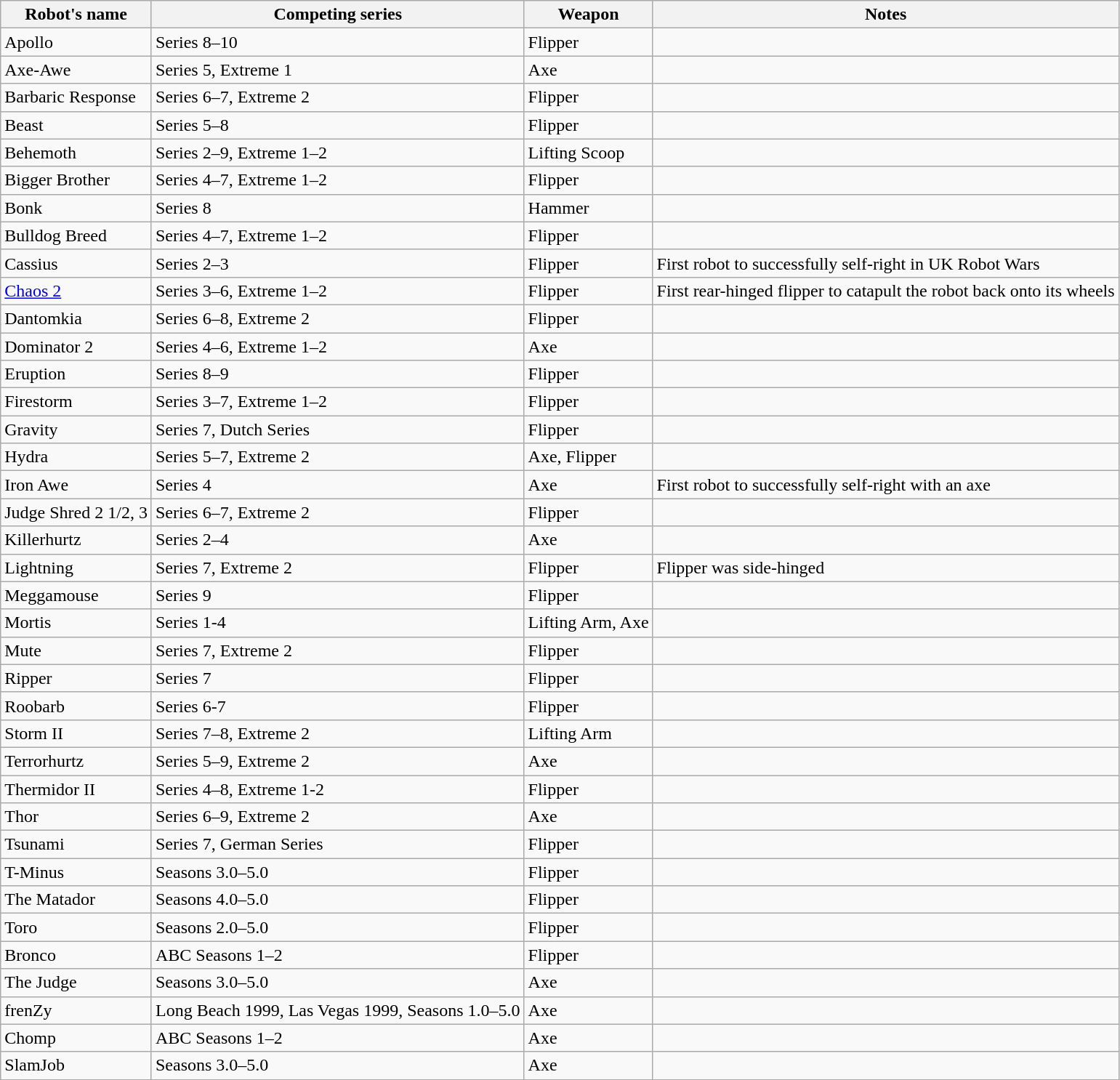<table class="wikitable">
<tr>
<th>Robot's name</th>
<th>Competing series</th>
<th>Weapon</th>
<th>Notes</th>
</tr>
<tr>
<td>Apollo</td>
<td>Series 8–10</td>
<td>Flipper</td>
<td></td>
</tr>
<tr>
<td>Axe-Awe</td>
<td>Series 5, Extreme 1</td>
<td>Axe</td>
<td></td>
</tr>
<tr>
<td>Barbaric Response</td>
<td>Series 6–7, Extreme 2</td>
<td>Flipper</td>
<td></td>
</tr>
<tr>
<td>Beast</td>
<td>Series 5–8</td>
<td>Flipper</td>
<td></td>
</tr>
<tr>
<td>Behemoth</td>
<td>Series 2–9, Extreme 1–2</td>
<td>Lifting Scoop</td>
<td></td>
</tr>
<tr>
<td>Bigger Brother</td>
<td>Series 4–7, Extreme 1–2</td>
<td>Flipper</td>
<td></td>
</tr>
<tr>
<td>Bonk</td>
<td>Series 8</td>
<td>Hammer</td>
<td></td>
</tr>
<tr>
<td>Bulldog Breed</td>
<td>Series 4–7, Extreme 1–2</td>
<td>Flipper</td>
<td></td>
</tr>
<tr>
<td>Cassius</td>
<td>Series 2–3</td>
<td>Flipper</td>
<td>First robot to successfully self-right in UK Robot Wars</td>
</tr>
<tr>
<td><a href='#'>Chaos 2</a></td>
<td>Series 3–6, Extreme 1–2</td>
<td>Flipper</td>
<td>First rear-hinged flipper to catapult the robot back onto its wheels</td>
</tr>
<tr>
<td>Dantomkia</td>
<td>Series 6–8, Extreme 2</td>
<td>Flipper</td>
<td></td>
</tr>
<tr>
<td>Dominator 2</td>
<td>Series 4–6, Extreme 1–2</td>
<td>Axe</td>
<td></td>
</tr>
<tr>
<td>Eruption</td>
<td>Series 8–9</td>
<td>Flipper</td>
<td></td>
</tr>
<tr>
<td>Firestorm</td>
<td>Series 3–7, Extreme 1–2</td>
<td>Flipper</td>
<td></td>
</tr>
<tr>
<td>Gravity</td>
<td>Series 7, Dutch Series</td>
<td>Flipper</td>
<td></td>
</tr>
<tr>
<td>Hydra</td>
<td>Series 5–7, Extreme 2</td>
<td>Axe, Flipper</td>
<td></td>
</tr>
<tr>
<td>Iron Awe</td>
<td>Series 4</td>
<td>Axe</td>
<td>First robot to successfully self-right with an axe</td>
</tr>
<tr>
<td>Judge Shred 2 1/2, 3</td>
<td>Series 6–7, Extreme 2</td>
<td>Flipper</td>
</tr>
<tr>
<td>Killerhurtz</td>
<td>Series 2–4</td>
<td>Axe</td>
<td></td>
</tr>
<tr>
<td>Lightning</td>
<td>Series 7, Extreme 2</td>
<td>Flipper</td>
<td>Flipper was side-hinged</td>
</tr>
<tr>
<td>Meggamouse</td>
<td>Series 9</td>
<td>Flipper</td>
<td></td>
</tr>
<tr>
<td>Mortis</td>
<td>Series 1-4</td>
<td>Lifting Arm, Axe</td>
<td></td>
</tr>
<tr>
<td>Mute</td>
<td>Series 7, Extreme 2</td>
<td>Flipper</td>
<td></td>
</tr>
<tr>
<td>Ripper</td>
<td>Series 7</td>
<td>Flipper</td>
<td></td>
</tr>
<tr>
<td>Roobarb</td>
<td>Series 6-7</td>
<td>Flipper</td>
<td></td>
</tr>
<tr>
<td>Storm II</td>
<td>Series 7–8, Extreme 2</td>
<td>Lifting Arm</td>
<td></td>
</tr>
<tr>
<td>Terrorhurtz</td>
<td>Series 5–9, Extreme 2</td>
<td>Axe</td>
<td></td>
</tr>
<tr>
<td>Thermidor II</td>
<td>Series 4–8, Extreme 1-2</td>
<td>Flipper</td>
</tr>
<tr>
<td>Thor</td>
<td>Series 6–9, Extreme 2</td>
<td>Axe</td>
<td></td>
</tr>
<tr>
<td>Tsunami</td>
<td>Series 7, German Series</td>
<td>Flipper</td>
<td></td>
</tr>
<tr>
<td>T-Minus</td>
<td>Seasons 3.0–5.0</td>
<td>Flipper</td>
<td></td>
</tr>
<tr>
<td>The Matador</td>
<td>Seasons 4.0–5.0</td>
<td>Flipper</td>
<td></td>
</tr>
<tr>
<td>Toro</td>
<td>Seasons 2.0–5.0</td>
<td>Flipper</td>
<td></td>
</tr>
<tr>
<td>Bronco</td>
<td>ABC Seasons 1–2</td>
<td>Flipper</td>
<td></td>
</tr>
<tr>
<td>The Judge</td>
<td>Seasons 3.0–5.0</td>
<td>Axe</td>
<td></td>
</tr>
<tr>
<td>frenZy</td>
<td>Long Beach 1999, Las Vegas 1999, Seasons 1.0–5.0</td>
<td>Axe</td>
<td></td>
</tr>
<tr>
<td>Chomp</td>
<td>ABC Seasons 1–2</td>
<td>Axe</td>
<td></td>
</tr>
<tr>
<td>SlamJob</td>
<td>Seasons 3.0–5.0</td>
<td>Axe</td>
<td></td>
</tr>
</table>
